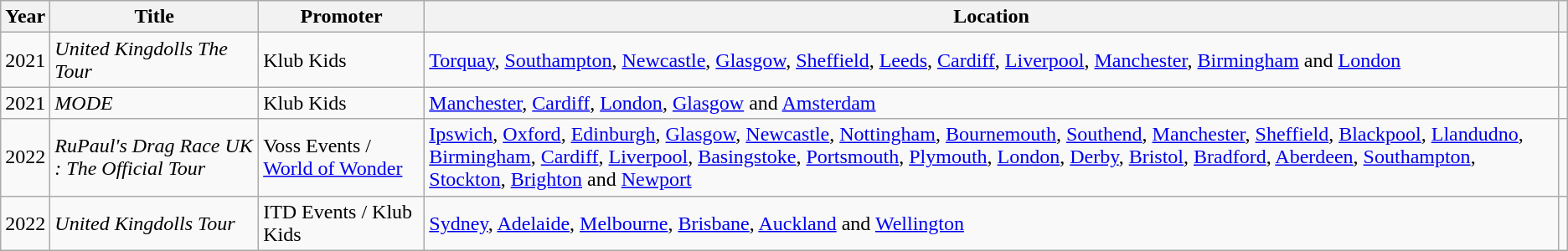<table class="wikitable plainrowheaders sortable">
<tr>
<th scope="col">Year</th>
<th scope="col">Title</th>
<th scope="col">Promoter</th>
<th scope="col">Location</th>
<th style="text-align: center;" class="unsortable"></th>
</tr>
<tr>
<td>2021</td>
<td><em>United Kingdolls The Tour</em></td>
<td>Klub Kids</td>
<td><a href='#'>Torquay</a>, <a href='#'>Southampton</a>, <a href='#'>Newcastle</a>, <a href='#'>Glasgow</a>, <a href='#'>Sheffield</a>, <a href='#'>Leeds</a>, <a href='#'>Cardiff</a>, <a href='#'>Liverpool</a>, <a href='#'>Manchester</a>, <a href='#'>Birmingham</a> and <a href='#'>London</a></td>
<td></td>
</tr>
<tr>
<td>2021</td>
<td><em>MODE</em></td>
<td>Klub Kids</td>
<td><a href='#'>Manchester</a>, <a href='#'>Cardiff</a>, <a href='#'>London</a>, <a href='#'>Glasgow</a> and <a href='#'>Amsterdam</a></td>
<td></td>
</tr>
<tr>
<td>2022</td>
<td><em>RuPaul's Drag Race UK : The Official Tour</em></td>
<td>Voss Events / <a href='#'>World of Wonder</a></td>
<td><a href='#'>Ipswich</a>, <a href='#'>Oxford</a>, <a href='#'>Edinburgh</a>, <a href='#'>Glasgow</a>, <a href='#'>Newcastle</a>, <a href='#'>Nottingham</a>, <a href='#'>Bournemouth</a>, <a href='#'>Southend</a>, <a href='#'>Manchester</a>, <a href='#'>Sheffield</a>, <a href='#'>Blackpool</a>, <a href='#'>Llandudno</a>, <a href='#'>Birmingham</a>, <a href='#'>Cardiff</a>, <a href='#'>Liverpool</a>, <a href='#'>Basingstoke</a>, <a href='#'>Portsmouth</a>, <a href='#'>Plymouth</a>, <a href='#'>London</a>, <a href='#'>Derby</a>, <a href='#'>Bristol</a>, <a href='#'>Bradford</a>, <a href='#'>Aberdeen</a>, <a href='#'>Southampton</a>, <a href='#'>Stockton</a>, <a href='#'>Brighton</a> and <a href='#'>Newport</a></td>
<td></td>
</tr>
<tr>
<td>2022</td>
<td><em>United Kingdolls Tour</em></td>
<td>ITD Events / Klub Kids</td>
<td><a href='#'>Sydney</a>, <a href='#'>Adelaide</a>, <a href='#'>Melbourne</a>, <a href='#'>Brisbane</a>, <a href='#'>Auckland</a> and <a href='#'>Wellington</a></td>
<td></td>
</tr>
</table>
